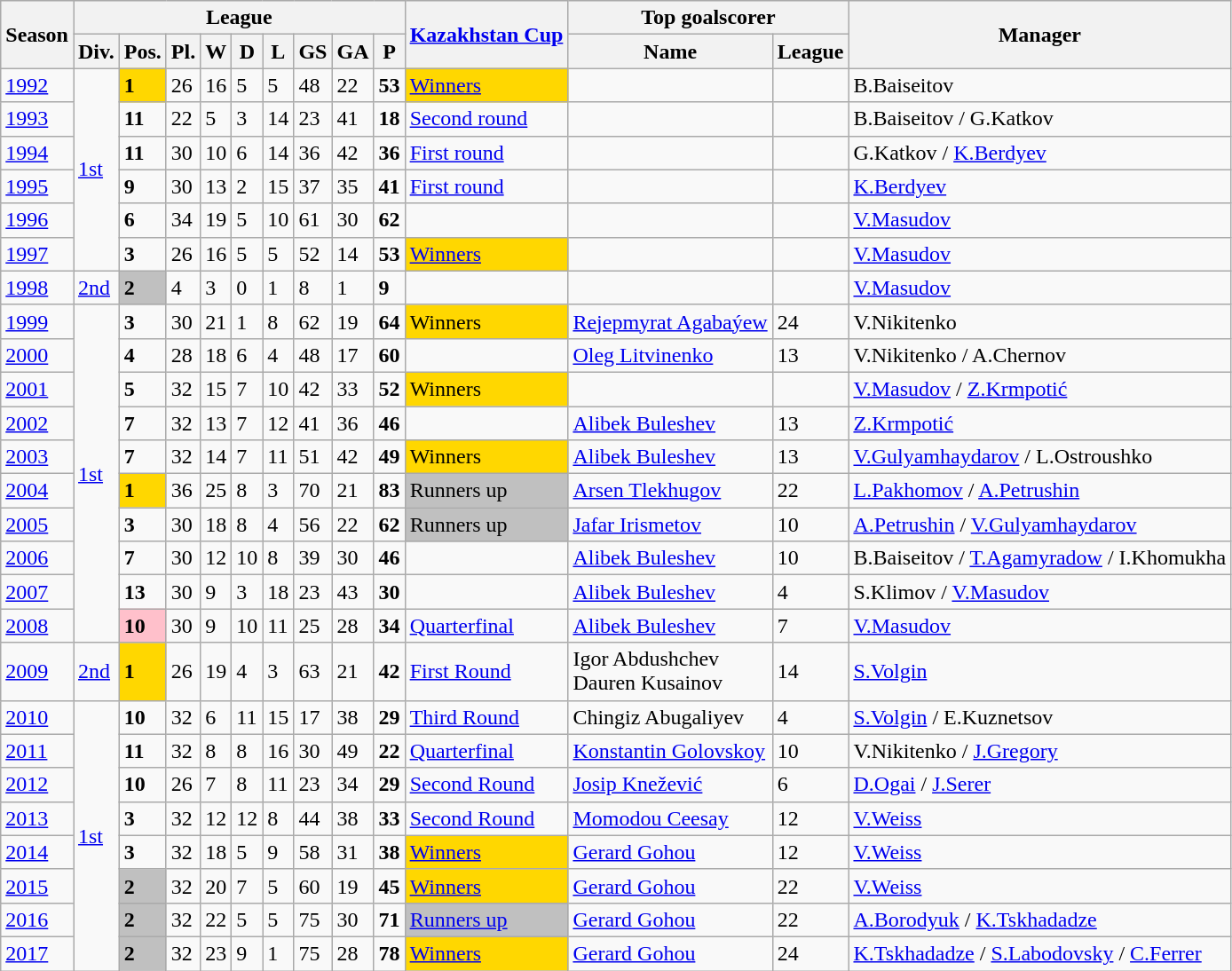<table class="wikitable">
<tr style="background:#efefef;">
<th rowspan="2">Season</th>
<th colspan="9">League</th>
<th rowspan="2"><a href='#'>Kazakhstan Cup</a></th>
<th colspan="2">Top goalscorer</th>
<th rowspan="2">Manager</th>
</tr>
<tr>
<th>Div.</th>
<th>Pos.</th>
<th>Pl.</th>
<th>W</th>
<th>D</th>
<th>L</th>
<th>GS</th>
<th>GA</th>
<th>P</th>
<th>Name</th>
<th>League</th>
</tr>
<tr>
<td><a href='#'>1992</a></td>
<td rowspan="6"><a href='#'>1st</a></td>
<td style="background:gold"><strong>1</strong></td>
<td>26</td>
<td>16</td>
<td>5</td>
<td>5</td>
<td>48</td>
<td>22</td>
<td><strong>53</strong></td>
<td style="background:gold"><a href='#'>Winners</a></td>
<td></td>
<td></td>
<td> B.Baiseitov</td>
</tr>
<tr>
<td><a href='#'>1993</a></td>
<td><strong>11</strong></td>
<td>22</td>
<td>5</td>
<td>3</td>
<td>14</td>
<td>23</td>
<td>41</td>
<td><strong>18</strong></td>
<td><a href='#'>Second round</a></td>
<td></td>
<td></td>
<td> B.Baiseitov /  G.Katkov</td>
</tr>
<tr>
<td><a href='#'>1994</a></td>
<td><strong>11</strong></td>
<td>30</td>
<td>10</td>
<td>6</td>
<td>14</td>
<td>36</td>
<td>42</td>
<td><strong>36</strong></td>
<td><a href='#'>First round</a></td>
<td></td>
<td></td>
<td> G.Katkov /  <a href='#'>K.Berdyev</a></td>
</tr>
<tr>
<td><a href='#'>1995</a></td>
<td><strong>9</strong></td>
<td>30</td>
<td>13</td>
<td>2</td>
<td>15</td>
<td>37</td>
<td>35</td>
<td><strong>41</strong></td>
<td><a href='#'>First round</a></td>
<td></td>
<td></td>
<td> <a href='#'>K.Berdyev</a></td>
</tr>
<tr>
<td><a href='#'>1996</a></td>
<td><strong>6</strong></td>
<td>34</td>
<td>19</td>
<td>5</td>
<td>10</td>
<td>61</td>
<td>30</td>
<td><strong>62</strong></td>
<td></td>
<td></td>
<td></td>
<td> <a href='#'>V.Masudov</a></td>
</tr>
<tr>
<td><a href='#'>1997</a></td>
<td><strong>3</strong></td>
<td>26</td>
<td>16</td>
<td>5</td>
<td>5</td>
<td>52</td>
<td>14</td>
<td><strong>53</strong></td>
<td style="background:gold"><a href='#'>Winners</a></td>
<td></td>
<td></td>
<td> <a href='#'>V.Masudov</a></td>
</tr>
<tr>
<td><a href='#'>1998</a></td>
<td><a href='#'>2nd</a></td>
<td style="background:silver"><strong>2</strong></td>
<td>4</td>
<td>3</td>
<td>0</td>
<td>1</td>
<td>8</td>
<td>1</td>
<td><strong>9</strong></td>
<td></td>
<td></td>
<td></td>
<td> <a href='#'>V.Masudov</a></td>
</tr>
<tr>
<td><a href='#'>1999</a></td>
<td rowspan="10"><a href='#'>1st</a></td>
<td><strong>3</strong></td>
<td>30</td>
<td>21</td>
<td>1</td>
<td>8</td>
<td>62</td>
<td>19</td>
<td><strong>64</strong></td>
<td style="background:gold">Winners</td>
<td> <a href='#'>Rejepmyrat Agabaýew</a></td>
<td>24</td>
<td> V.Nikitenko</td>
</tr>
<tr>
<td><a href='#'>2000</a></td>
<td><strong>4</strong></td>
<td>28</td>
<td>18</td>
<td>6</td>
<td>4</td>
<td>48</td>
<td>17</td>
<td><strong>60</strong></td>
<td></td>
<td> <a href='#'>Oleg Litvinenko</a></td>
<td>13</td>
<td> V.Nikitenko /  A.Chernov</td>
</tr>
<tr>
<td><a href='#'>2001</a></td>
<td><strong>5</strong></td>
<td>32</td>
<td>15</td>
<td>7</td>
<td>10</td>
<td>42</td>
<td>33</td>
<td><strong>52</strong></td>
<td style="background:gold">Winners</td>
<td></td>
<td></td>
<td> <a href='#'>V.Masudov</a> /  <a href='#'>Z.Krmpotić</a></td>
</tr>
<tr>
<td><a href='#'>2002</a></td>
<td><strong>7</strong></td>
<td>32</td>
<td>13</td>
<td>7</td>
<td>12</td>
<td>41</td>
<td>36</td>
<td><strong>46</strong></td>
<td></td>
<td> <a href='#'>Alibek Buleshev</a></td>
<td>13</td>
<td> <a href='#'>Z.Krmpotić</a></td>
</tr>
<tr>
<td><a href='#'>2003</a></td>
<td><strong>7</strong></td>
<td>32</td>
<td>14</td>
<td>7</td>
<td>11</td>
<td>51</td>
<td>42</td>
<td><strong>49</strong></td>
<td style="background:gold">Winners</td>
<td> <a href='#'>Alibek Buleshev</a></td>
<td>13</td>
<td> <a href='#'>V.Gulyamhaydarov</a> /  L.Ostroushko</td>
</tr>
<tr>
<td><a href='#'>2004</a></td>
<td style="background:gold"><strong>1</strong></td>
<td>36</td>
<td>25</td>
<td>8</td>
<td>3</td>
<td>70</td>
<td>21</td>
<td><strong>83</strong></td>
<td style="background:silver">Runners up</td>
<td> <a href='#'>Arsen Tlekhugov</a></td>
<td>22</td>
<td> <a href='#'>L.Pakhomov</a> /  <a href='#'>A.Petrushin</a></td>
</tr>
<tr>
<td><a href='#'>2005</a></td>
<td><strong>3</strong></td>
<td>30</td>
<td>18</td>
<td>8</td>
<td>4</td>
<td>56</td>
<td>22</td>
<td><strong>62</strong></td>
<td style="background:silver">Runners up</td>
<td> <a href='#'>Jafar Irismetov</a></td>
<td>10</td>
<td> <a href='#'>A.Petrushin</a> /  <a href='#'>V.Gulyamhaydarov</a></td>
</tr>
<tr>
<td><a href='#'>2006</a></td>
<td><strong>7</strong></td>
<td>30</td>
<td>12</td>
<td>10</td>
<td>8</td>
<td>39</td>
<td>30</td>
<td><strong>46</strong></td>
<td></td>
<td> <a href='#'>Alibek Buleshev</a></td>
<td>10</td>
<td> B.Baiseitov /  <a href='#'>T.Agamyradow</a> /  I.Khomukha</td>
</tr>
<tr>
<td><a href='#'>2007</a></td>
<td><strong>13</strong></td>
<td>30</td>
<td>9</td>
<td>3</td>
<td>18</td>
<td>23</td>
<td>43</td>
<td><strong>30</strong></td>
<td></td>
<td> <a href='#'>Alibek Buleshev</a></td>
<td>4</td>
<td> S.Klimov /  <a href='#'>V.Masudov</a></td>
</tr>
<tr>
<td><a href='#'>2008</a></td>
<td style="background:pink"><strong>10</strong></td>
<td>30</td>
<td>9</td>
<td>10</td>
<td>11</td>
<td>25</td>
<td>28</td>
<td><strong>34</strong></td>
<td><a href='#'>Quarterfinal</a></td>
<td> <a href='#'>Alibek Buleshev</a></td>
<td>7</td>
<td> <a href='#'>V.Masudov</a></td>
</tr>
<tr>
<td><a href='#'>2009</a></td>
<td><a href='#'>2nd</a></td>
<td style="background:gold"><strong>1</strong></td>
<td>26</td>
<td>19</td>
<td>4</td>
<td>3</td>
<td>63</td>
<td>21</td>
<td><strong>42</strong></td>
<td><a href='#'>First Round</a></td>
<td> Igor Abdushchev <br>  Dauren Kusainov</td>
<td>14</td>
<td> <a href='#'>S.Volgin</a></td>
</tr>
<tr>
<td><a href='#'>2010</a></td>
<td rowspan="8"><a href='#'>1st</a></td>
<td><strong>10</strong></td>
<td>32</td>
<td>6</td>
<td>11</td>
<td>15</td>
<td>17</td>
<td>38</td>
<td><strong>29</strong></td>
<td><a href='#'>Third Round</a></td>
<td> Chingiz Abugaliyev</td>
<td>4</td>
<td> <a href='#'>S.Volgin</a> /  E.Kuznetsov</td>
</tr>
<tr>
<td><a href='#'>2011</a></td>
<td><strong>11</strong></td>
<td>32</td>
<td>8</td>
<td>8</td>
<td>16</td>
<td>30</td>
<td>49</td>
<td><strong>22</strong></td>
<td><a href='#'>Quarterfinal</a></td>
<td> <a href='#'>Konstantin Golovskoy</a></td>
<td>10</td>
<td> V.Nikitenko /  <a href='#'>J.Gregory</a></td>
</tr>
<tr>
<td><a href='#'>2012</a></td>
<td><strong>10</strong></td>
<td>26</td>
<td>7</td>
<td>8</td>
<td>11</td>
<td>23</td>
<td>34</td>
<td><strong>29</strong></td>
<td><a href='#'>Second Round</a></td>
<td> <a href='#'>Josip Knežević</a></td>
<td>6</td>
<td> <a href='#'>D.Ogai</a> /  <a href='#'>J.Serer</a></td>
</tr>
<tr>
<td><a href='#'>2013</a></td>
<td><strong>3</strong></td>
<td>32</td>
<td>12</td>
<td>12</td>
<td>8</td>
<td>44</td>
<td>38</td>
<td><strong>33</strong></td>
<td><a href='#'>Second Round</a></td>
<td> <a href='#'>Momodou Ceesay</a></td>
<td>12</td>
<td> <a href='#'>V.Weiss</a></td>
</tr>
<tr>
<td><a href='#'>2014</a></td>
<td><strong>3</strong></td>
<td>32</td>
<td>18</td>
<td>5</td>
<td>9</td>
<td>58</td>
<td>31</td>
<td><strong>38</strong></td>
<td style="background:gold"><a href='#'>Winners</a></td>
<td> <a href='#'>Gerard Gohou</a></td>
<td>12</td>
<td> <a href='#'>V.Weiss</a></td>
</tr>
<tr>
<td><a href='#'>2015</a></td>
<td style="background:silver"><strong>2</strong></td>
<td>32</td>
<td>20</td>
<td>7</td>
<td>5</td>
<td>60</td>
<td>19</td>
<td><strong>45</strong></td>
<td style="background:gold"><a href='#'>Winners</a></td>
<td> <a href='#'>Gerard Gohou</a></td>
<td>22</td>
<td> <a href='#'>V.Weiss</a></td>
</tr>
<tr>
<td><a href='#'>2016</a></td>
<td style="background:silver"><strong>2</strong></td>
<td>32</td>
<td>22</td>
<td>5</td>
<td>5</td>
<td>75</td>
<td>30</td>
<td><strong>71</strong></td>
<td style="background:silver"><a href='#'>Runners up</a></td>
<td> <a href='#'>Gerard Gohou</a></td>
<td>22</td>
<td> <a href='#'>A.Borodyuk</a> /  <a href='#'>K.Tskhadadze</a></td>
</tr>
<tr>
<td><a href='#'>2017</a></td>
<td style="background:silver"><strong>2</strong></td>
<td>32</td>
<td>23</td>
<td>9</td>
<td>1</td>
<td>75</td>
<td>28</td>
<td><strong>78</strong></td>
<td style="background:gold"><a href='#'>Winners</a></td>
<td> <a href='#'>Gerard Gohou</a></td>
<td>24</td>
<td> <a href='#'>K.Tskhadadze</a> /  <a href='#'>S.Labodovsky</a> /  <a href='#'>C.Ferrer</a></td>
</tr>
</table>
